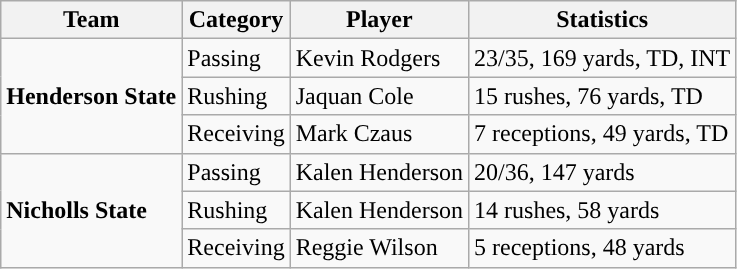<table class="wikitable" style="float: left;">
<tr>
<th>Team</th>
<th>Category</th>
<th>Player</th>
<th>Statistics</th>
</tr>
<tr>
<td rowspan=3><strong>Henderson State</strong></td>
<td>Passing</td>
<td>Kevin Rodgers</td>
<td>23/35, 169 yards, TD, INT</td>
</tr>
<tr>
<td>Rushing</td>
<td>Jaquan Cole</td>
<td>15 rushes, 76 yards, TD</td>
</tr>
<tr>
<td>Receiving</td>
<td>Mark Czaus</td>
<td>7 receptions, 49 yards, TD</td>
</tr>
<tr>
<td rowspan=3><strong>Nicholls State</strong></td>
<td>Passing</td>
<td>Kalen Henderson</td>
<td>20/36, 147 yards</td>
</tr>
<tr>
<td>Rushing</td>
<td>Kalen Henderson</td>
<td>14 rushes, 58 yards</td>
</tr>
<tr>
<td>Receiving</td>
<td>Reggie Wilson</td>
<td>5 receptions, 48 yards</td>
</tr>
</table>
